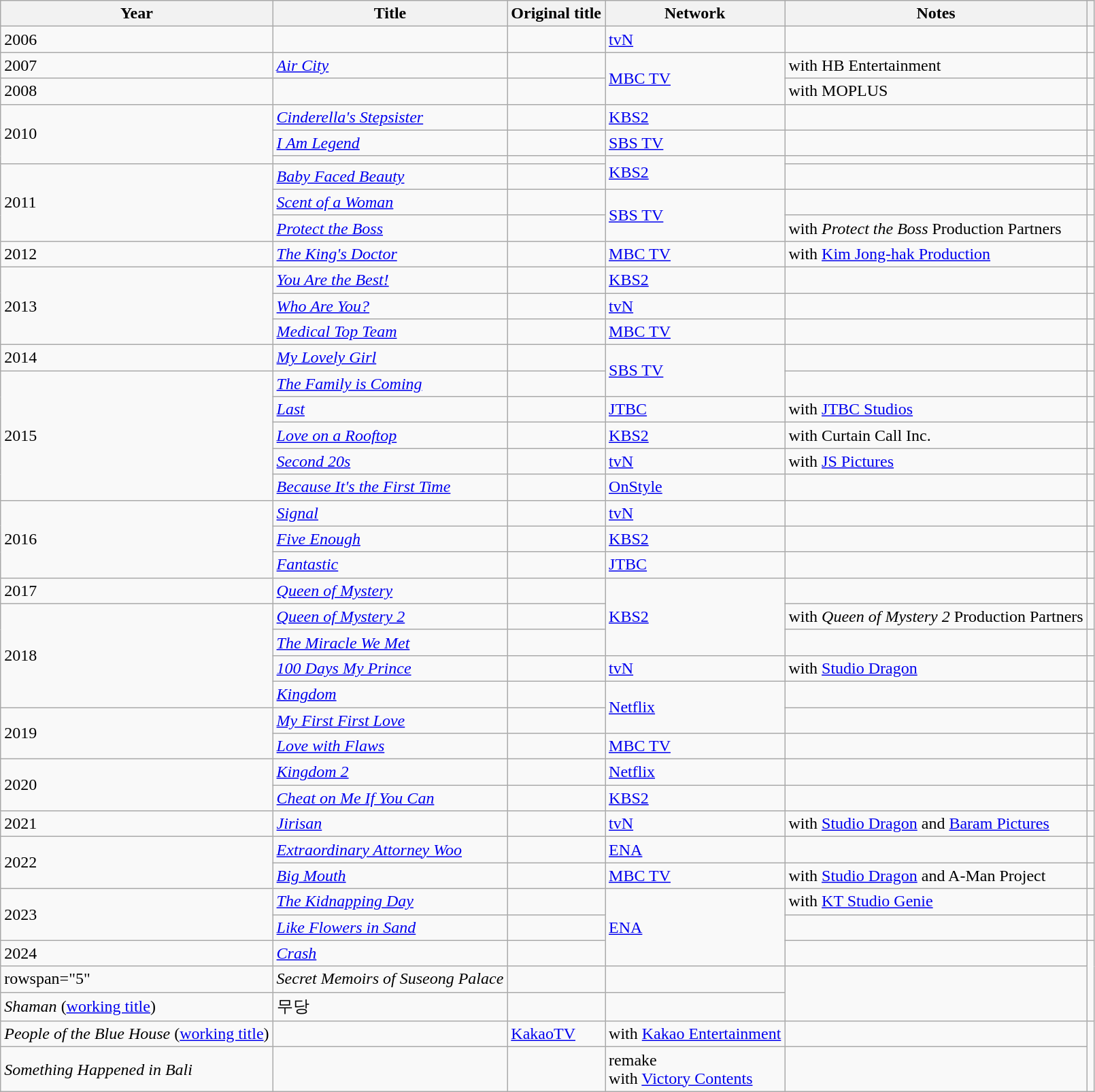<table class="wikitable">
<tr>
<th>Year</th>
<th>Title</th>
<th>Original title</th>
<th>Network</th>
<th>Notes</th>
<th></th>
</tr>
<tr>
<td>2006</td>
<td><em></em></td>
<td></td>
<td><a href='#'>tvN</a></td>
<td></td>
<td></td>
</tr>
<tr>
<td>2007</td>
<td><em><a href='#'>Air City</a></em></td>
<td></td>
<td rowspan="2"><a href='#'>MBC TV</a></td>
<td>with HB Entertainment</td>
<td></td>
</tr>
<tr>
<td>2008</td>
<td><em></em></td>
<td></td>
<td>with MOPLUS</td>
<td></td>
</tr>
<tr>
<td rowspan="3">2010</td>
<td><em><a href='#'>Cinderella's Stepsister</a></em></td>
<td></td>
<td><a href='#'>KBS2</a></td>
<td></td>
<td></td>
</tr>
<tr>
<td><em><a href='#'>I Am Legend</a></em></td>
<td></td>
<td><a href='#'>SBS TV</a></td>
<td></td>
</tr>
<tr>
<td><em></em></td>
<td></td>
<td rowspan="2"><a href='#'>KBS2</a></td>
<td></td>
<td></td>
</tr>
<tr>
<td rowspan="3">2011</td>
<td><em><a href='#'>Baby Faced Beauty</a></em></td>
<td></td>
<td></td>
<td></td>
</tr>
<tr>
<td><em><a href='#'>Scent of a Woman</a></em></td>
<td></td>
<td rowspan="2"><a href='#'>SBS TV</a></td>
<td></td>
<td></td>
</tr>
<tr>
<td><em><a href='#'>Protect the Boss</a></em></td>
<td></td>
<td>with <em>Protect the Boss</em> Production Partners</td>
<td></td>
</tr>
<tr>
<td>2012</td>
<td><em><a href='#'>The King's Doctor</a></em></td>
<td></td>
<td><a href='#'>MBC TV</a></td>
<td>with <a href='#'>Kim Jong-hak Production</a></td>
<td></td>
</tr>
<tr>
<td rowspan="3">2013</td>
<td><em><a href='#'>You Are the Best!</a></em></td>
<td></td>
<td><a href='#'>KBS2</a></td>
<td></td>
<td></td>
</tr>
<tr>
<td><em><a href='#'>Who Are You?</a></em></td>
<td></td>
<td><a href='#'>tvN</a></td>
<td></td>
<td></td>
</tr>
<tr>
<td><em><a href='#'>Medical Top Team</a></em></td>
<td></td>
<td><a href='#'>MBC TV</a></td>
<td></td>
<td></td>
</tr>
<tr>
<td>2014</td>
<td><em><a href='#'>My Lovely Girl</a></em></td>
<td></td>
<td rowspan="2"><a href='#'>SBS TV</a></td>
<td></td>
<td></td>
</tr>
<tr>
<td rowspan="5">2015</td>
<td><em><a href='#'>The Family is Coming</a></em></td>
<td></td>
<td></td>
<td></td>
</tr>
<tr>
<td><em><a href='#'>Last</a></em></td>
<td></td>
<td><a href='#'>JTBC</a></td>
<td>with <a href='#'>JTBC Studios</a></td>
<td></td>
</tr>
<tr>
<td><em><a href='#'>Love on a Rooftop</a></em></td>
<td></td>
<td><a href='#'>KBS2</a></td>
<td>with Curtain Call Inc.</td>
<td></td>
</tr>
<tr>
<td><em><a href='#'>Second 20s</a></em></td>
<td></td>
<td><a href='#'>tvN</a></td>
<td>with <a href='#'>JS Pictures</a></td>
<td></td>
</tr>
<tr>
<td><em><a href='#'>Because It's the First Time</a></em></td>
<td></td>
<td><a href='#'>OnStyle</a></td>
<td></td>
<td></td>
</tr>
<tr>
<td rowspan="3">2016</td>
<td><em><a href='#'>Signal</a></em></td>
<td></td>
<td><a href='#'>tvN</a></td>
<td></td>
<td></td>
</tr>
<tr>
<td><em><a href='#'>Five Enough</a></em></td>
<td></td>
<td><a href='#'>KBS2</a></td>
<td></td>
<td></td>
</tr>
<tr>
<td><em><a href='#'>Fantastic</a></em></td>
<td></td>
<td><a href='#'>JTBC</a></td>
<td></td>
<td></td>
</tr>
<tr>
<td>2017</td>
<td><em><a href='#'>Queen of Mystery</a></em></td>
<td></td>
<td rowspan="3"><a href='#'>KBS2</a></td>
<td></td>
<td></td>
</tr>
<tr>
<td rowspan="4">2018</td>
<td><em><a href='#'>Queen of Mystery 2</a></em></td>
<td></td>
<td>with <em>Queen of Mystery 2</em> Production Partners</td>
<td></td>
</tr>
<tr>
<td><em><a href='#'>The Miracle We Met</a></em></td>
<td></td>
<td></td>
<td></td>
</tr>
<tr>
<td><em><a href='#'>100 Days My Prince</a></em></td>
<td></td>
<td><a href='#'>tvN</a></td>
<td>with <a href='#'>Studio Dragon</a></td>
<td></td>
</tr>
<tr>
<td><em><a href='#'>Kingdom</a></em></td>
<td></td>
<td rowspan="2"><a href='#'>Netflix</a></td>
<td></td>
<td></td>
</tr>
<tr>
<td rowspan="2">2019</td>
<td><em><a href='#'>My First First Love</a></em></td>
<td></td>
<td></td>
<td></td>
</tr>
<tr>
<td><em><a href='#'>Love with Flaws</a></em></td>
<td></td>
<td><a href='#'>MBC TV</a></td>
<td></td>
<td></td>
</tr>
<tr>
<td rowspan="2">2020</td>
<td><em><a href='#'>Kingdom 2</a></em></td>
<td></td>
<td><a href='#'>Netflix</a></td>
<td></td>
<td></td>
</tr>
<tr>
<td><em><a href='#'>Cheat on Me If You Can</a></em></td>
<td></td>
<td><a href='#'>KBS2</a></td>
<td></td>
<td></td>
</tr>
<tr>
<td>2021</td>
<td><em><a href='#'>Jirisan</a></em></td>
<td></td>
<td><a href='#'>tvN</a></td>
<td>with <a href='#'>Studio Dragon</a> and <a href='#'>Baram Pictures</a></td>
<td></td>
</tr>
<tr>
<td rowspan="2">2022</td>
<td><em><a href='#'>Extraordinary Attorney Woo</a></em></td>
<td></td>
<td><a href='#'>ENA</a></td>
<td></td>
<td></td>
</tr>
<tr>
<td><em><a href='#'>Big Mouth</a></em></td>
<td></td>
<td><a href='#'>MBC TV</a></td>
<td>with <a href='#'>Studio Dragon</a> and A-Man Project</td>
<td></td>
</tr>
<tr>
<td rowspan="2">2023</td>
<td><em><a href='#'>The Kidnapping Day</a></em></td>
<td></td>
<td rowspan="3"><a href='#'>ENA</a></td>
<td>with <a href='#'>KT Studio Genie</a></td>
<td></td>
</tr>
<tr>
<td><em><a href='#'>Like Flowers in Sand</a></em></td>
<td></td>
<td></td>
<td></td>
</tr>
<tr>
<td>2024</td>
<td><em><a href='#'>Crash</a></em></td>
<td></td>
<td></td>
<td rowspan="3"></td>
</tr>
<tr>
<td>rowspan="5" </td>
<td><em>Secret Memoirs of Suseong Palace</em></td>
<td></td>
<td></td>
</tr>
<tr>
<td><em>Shaman</em> (<a href='#'>working title</a>)</td>
<td>무당</td>
<td></td>
<td></td>
</tr>
<tr>
<td><em>People of the Blue House</em> (<a href='#'>working title</a>)</td>
<td></td>
<td><a href='#'>KakaoTV</a></td>
<td>with <a href='#'>Kakao Entertainment</a></td>
<td></td>
</tr>
<tr>
<td><em>Something Happened in Bali</em></td>
<td></td>
<td></td>
<td>remake<br>with <a href='#'>Victory Contents</a></td>
<td></td>
</tr>
</table>
